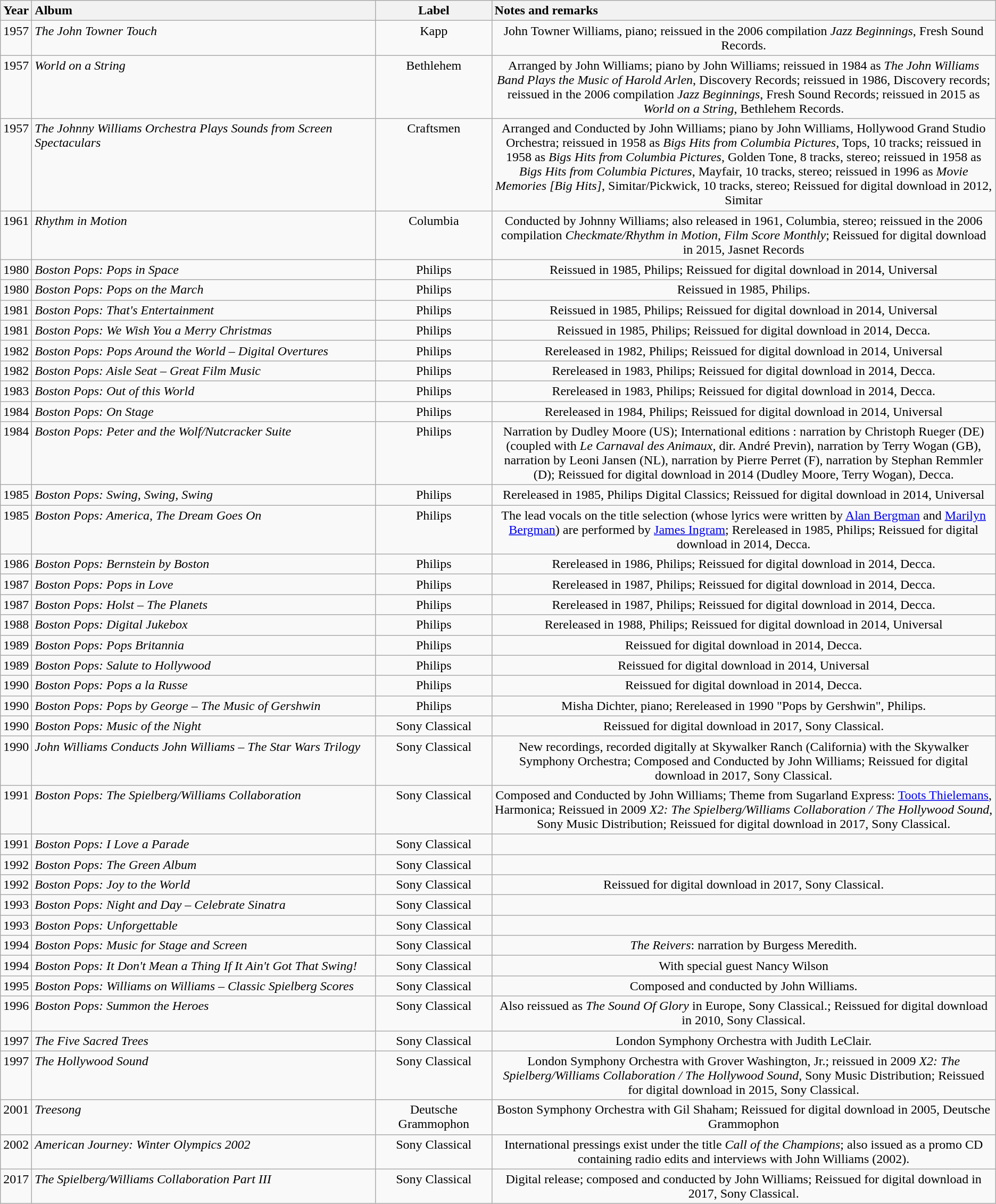<table class="wikitable">
<tr>
<th style="vertical-align:top; text-align:left; width:25px;">Year</th>
<th style="vertical-align:top; text-align:left; width:500px;">Album</th>
<th style="vertical-align:top; text-align:center; width:150px;">Label</th>
<th style="vertical-align:top; text-align:left; width:750px;">Notes and remarks</th>
</tr>
<tr style="vertical-align:top;">
<td style="text-align:left; ">1957</td>
<td style="text-align:left; "><em>The John Towner Touch</em></td>
<td style="text-align:center; ">Kapp</td>
<td style="text-align:center; ">John Towner Williams, piano; reissued in the 2006 compilation <em>Jazz Beginnings</em>, Fresh Sound Records.</td>
</tr>
<tr style="vertical-align:top;">
<td style="text-align:left; ">1957</td>
<td style="text-align:left; "><em>World on a String</em></td>
<td style="text-align:center; ">Bethlehem</td>
<td style="text-align:center; ">Arranged by John Williams; piano by John Williams; reissued in 1984 as <em>The John Williams Band Plays the Music of Harold Arlen</em>, Discovery Records; reissued in 1986, Discovery records; reissued in the 2006 compilation <em>Jazz Beginnings</em>, Fresh Sound Records; reissued in 2015 as <em>World on a String</em>, Bethlehem Records.</td>
</tr>
<tr style="vertical-align:top;">
<td style="text-align:left; ">1957</td>
<td style="text-align:left; "><em>The Johnny Williams Orchestra Plays Sounds from Screen Spectaculars</em></td>
<td style="text-align:center; ">Craftsmen</td>
<td style="text-align:center; ">Arranged and Conducted by John Williams; piano by John Williams, Hollywood Grand Studio Orchestra; reissued in 1958 as <em>Bigs Hits from Columbia Pictures</em>, Tops, 10 tracks; reissued in 1958 as <em>Bigs Hits from Columbia Pictures</em>, Golden Tone, 8 tracks, stereo; reissued in 1958 as <em>Bigs Hits from Columbia Pictures</em>, Mayfair, 10 tracks, stereo; reissued in 1996 as <em>Movie Memories [Big Hits]</em>, Simitar/Pickwick, 10 tracks, stereo; Reissued for digital download in 2012, Simitar</td>
</tr>
<tr style="vertical-align:top;">
<td style="text-align:left; ">1961</td>
<td style="text-align:left; "><em>Rhythm in Motion</em></td>
<td style="text-align:center; ">Columbia</td>
<td style="text-align:center; ">Conducted by Johnny Williams; also released in 1961, Columbia, stereo; reissued in the 2006 compilation <em>Checkmate/Rhythm in Motion</em>, <em>Film Score Monthly</em>; Reissued for digital download in 2015, Jasnet Records</td>
</tr>
<tr style="vertical-align:top;">
<td style="text-align:left; ">1980</td>
<td style="text-align:left; "><em>Boston Pops: Pops in Space</em></td>
<td style="text-align:center; ">Philips</td>
<td style="text-align:center; ">Reissued in 1985, Philips; Reissued for digital download in 2014, Universal</td>
</tr>
<tr style="vertical-align:top;">
<td style="text-align:left; ">1980</td>
<td style="text-align:left; "><em>Boston Pops: Pops on the March</em></td>
<td style="text-align:center; ">Philips</td>
<td style="text-align:center; ">Reissued in 1985, Philips.</td>
</tr>
<tr style="vertical-align:top;">
<td style="text-align:left; ">1981</td>
<td style="text-align:left; "><em>Boston Pops: That's Entertainment</em></td>
<td style="text-align:center; ">Philips</td>
<td style="text-align:center; ">Reissued in 1985, Philips; Reissued for digital download in 2014, Universal</td>
</tr>
<tr style="vertical-align:top;">
<td style="text-align:left; ">1981</td>
<td style="text-align:left; "><em>Boston Pops: We Wish You a Merry Christmas</em></td>
<td style="text-align:center; ">Philips</td>
<td style="text-align:center; ">Reissued in 1985, Philips; Reissued for digital download in 2014, Decca.</td>
</tr>
<tr style="vertical-align:top;">
<td style="text-align:left; ">1982</td>
<td style="text-align:left; "><em>Boston Pops: Pops Around the World – Digital Overtures</em></td>
<td style="text-align:center; ">Philips</td>
<td style="text-align:center; ">Rereleased in 1982, Philips; Reissued for digital download in 2014, Universal</td>
</tr>
<tr style="vertical-align:top;">
<td style="text-align:left; ">1982</td>
<td style="text-align:left; "><em>Boston Pops: Aisle Seat – Great Film Music</em></td>
<td style="text-align:center; ">Philips</td>
<td style="text-align:center; ">Rereleased in 1983, Philips; Reissued for digital download in 2014, Decca.</td>
</tr>
<tr style="vertical-align:top;">
<td style="text-align:left; ">1983</td>
<td style="text-align:left; "><em>Boston Pops: Out of this World</em></td>
<td style="text-align:center; ">Philips</td>
<td style="text-align:center; ">Rereleased in 1983, Philips; Reissued for digital download in 2014, Decca.</td>
</tr>
<tr style="vertical-align:top;">
<td style="text-align:left; ">1984</td>
<td style="text-align:left; "><em>Boston Pops: On Stage</em></td>
<td style="text-align:center; ">Philips</td>
<td style="text-align:center; ">Rereleased in 1984, Philips; Reissued for digital download in 2014, Universal</td>
</tr>
<tr style="vertical-align:top;">
<td style="text-align:left; ">1984</td>
<td style="text-align:left; "><em>Boston Pops: Peter and the Wolf/Nutcracker Suite</em></td>
<td style="text-align:center; ">Philips</td>
<td style="text-align:center; ">Narration by Dudley Moore (US); International editions : narration by Christoph Rueger (DE) (coupled with <em>Le Carnaval des Animaux</em>, dir. André Previn), narration by Terry Wogan (GB), narration by Leoni Jansen (NL), narration by Pierre Perret (F), narration by Stephan Remmler (D); Reissued for digital download in 2014 (Dudley Moore, Terry Wogan), Decca.</td>
</tr>
<tr style="vertical-align:top;">
<td style="text-align:left; ">1985</td>
<td style="text-align:left; "><em>Boston Pops: Swing, Swing, Swing</em></td>
<td style="text-align:center; ">Philips</td>
<td style="text-align:center; ">Rereleased in 1985, Philips Digital Classics; Reissued for digital download in 2014, Universal</td>
</tr>
<tr style="vertical-align:top;">
<td style="text-align:left; ">1985</td>
<td style="text-align:left; "><em>Boston Pops: America, The Dream Goes On</em></td>
<td style="text-align:center; ">Philips</td>
<td style="text-align:center; ">The lead vocals on the title selection (whose lyrics were written by <a href='#'>Alan Bergman</a> and <a href='#'>Marilyn Bergman</a>) are performed by <a href='#'>James Ingram</a>; Rereleased in 1985, Philips; Reissued for digital download in 2014, Decca.</td>
</tr>
<tr style="vertical-align:top;">
<td style="text-align:left; ">1986</td>
<td style="text-align:left; "><em>Boston Pops: Bernstein by Boston</em></td>
<td style="text-align:center; ">Philips</td>
<td style="text-align:center; ">Rereleased in 1986, Philips; Reissued for digital download in 2014, Decca.</td>
</tr>
<tr style="vertical-align:top;">
<td style="text-align:left; ">1987</td>
<td style="text-align:left; "><em>Boston Pops: Pops in Love</em></td>
<td style="text-align:center; ">Philips</td>
<td style="text-align:center; ">Rereleased in 1987, Philips; Reissued for digital download in 2014, Decca.</td>
</tr>
<tr style="vertical-align:top;">
<td style="text-align:left; ">1987</td>
<td style="text-align:left; "><em>Boston Pops: Holst – The Planets</em></td>
<td style="text-align:center; ">Philips</td>
<td style="text-align:center; ">Rereleased in 1987, Philips; Reissued for digital download in 2014, Decca.</td>
</tr>
<tr style="vertical-align:top;">
<td style="text-align:left; ">1988</td>
<td style="text-align:left; "><em>Boston Pops: Digital Jukebox</em></td>
<td style="text-align:center; ">Philips</td>
<td style="text-align:center; ">Rereleased in 1988, Philips; Reissued for digital download in 2014, Universal</td>
</tr>
<tr style="vertical-align:top;">
<td style="text-align:left; ">1989</td>
<td style="text-align:left; "><em>Boston Pops: Pops Britannia</em></td>
<td style="text-align:center; ">Philips</td>
<td style="text-align:center; ">Reissued for digital download in 2014, Decca.</td>
</tr>
<tr style="vertical-align:top;">
<td style="text-align:left; ">1989</td>
<td style="text-align:left; "><em>Boston Pops: Salute to Hollywood</em></td>
<td style="text-align:center; ">Philips</td>
<td style="text-align:center; ">Reissued for digital download in 2014, Universal</td>
</tr>
<tr style="vertical-align:top;">
<td style="text-align:left; ">1990</td>
<td style="text-align:left; "><em>Boston Pops: Pops a la Russe</em></td>
<td style="text-align:center; ">Philips</td>
<td style="text-align:center; ">Reissued for digital download in 2014, Decca.</td>
</tr>
<tr style="vertical-align:top;">
<td style="text-align:left; ">1990</td>
<td style="text-align:left; "><em>Boston Pops: Pops by George – The Music of Gershwin</em></td>
<td style="text-align:center; ">Philips</td>
<td style="text-align:center; ">Misha Dichter, piano; Rereleased in 1990 "Pops by Gershwin", Philips.</td>
</tr>
<tr style="vertical-align:top;">
<td style="text-align:left; ">1990</td>
<td style="text-align:left; "><em>Boston Pops: Music of the Night</em></td>
<td style="text-align:center; ">Sony Classical</td>
<td style="text-align:center; ">Reissued for digital download in 2017, Sony Classical.</td>
</tr>
<tr style="vertical-align:top;">
<td style="text-align:left; ">1990</td>
<td style="text-align:left; "><em>John Williams Conducts John Williams – The Star Wars Trilogy</em></td>
<td style="text-align:center; ">Sony Classical</td>
<td style="text-align:center; ">New recordings, recorded digitally at Skywalker Ranch (California) with the Skywalker Symphony Orchestra; Composed and Conducted by John Williams; Reissued for digital download in 2017, Sony Classical.</td>
</tr>
<tr style="vertical-align:top;">
<td style="text-align:left; ">1991</td>
<td style="text-align:left; "><em>Boston Pops: The Spielberg/Williams Collaboration</em></td>
<td style="text-align:center; ">Sony Classical</td>
<td style="text-align:center; ">Composed and Conducted by John Williams; Theme from Sugarland Express: <a href='#'>Toots Thielemans</a>, Harmonica; Reissued in 2009 <em>X2: The Spielberg/Williams Collaboration / The Hollywood Sound</em>, Sony Music Distribution; Reissued for digital download in 2017, Sony Classical.</td>
</tr>
<tr style="vertical-align:top;">
<td style="text-align:left; ">1991</td>
<td style="text-align:left; "><em>Boston Pops: I Love a Parade</em></td>
<td style="text-align:center; ">Sony Classical</td>
<td style="text-align:center; vertical-align:top;"></td>
</tr>
<tr style="vertical-align:top;">
<td style="text-align:left; ">1992</td>
<td style="text-align:left; "><em>Boston Pops: The Green Album</em></td>
<td style="text-align:center; ">Sony Classical</td>
<td style="text-align:center; vertical-align:top;"></td>
</tr>
<tr style="vertical-align:top;">
<td style="text-align:left; ">1992</td>
<td style="text-align:left; "><em>Boston Pops: Joy to the World</em></td>
<td style="text-align:center; ">Sony Classical</td>
<td style="text-align:center; ">Reissued for digital download in 2017, Sony Classical.</td>
</tr>
<tr style="vertical-align:top;">
<td style="text-align:left; ">1993</td>
<td style="text-align:left; "><em>Boston Pops: Night and Day – Celebrate Sinatra</em></td>
<td style="text-align:center; ">Sony Classical</td>
<td style="text-align:center; vertical-align:top;"></td>
</tr>
<tr style="vertical-align:top;">
<td style="text-align:left; ">1993</td>
<td style="text-align:left; "><em>Boston Pops: Unforgettable</em></td>
<td style="text-align:center; ">Sony Classical</td>
<td style="text-align:center; vertical-align:top;"></td>
</tr>
<tr style="vertical-align:top;">
<td style="text-align:left; ">1994</td>
<td style="text-align:left; "><em>Boston Pops: Music for Stage and Screen</em></td>
<td style="text-align:center; ">Sony Classical</td>
<td style="text-align:center; "><em>The Reivers</em>: narration by Burgess Meredith.</td>
</tr>
<tr style="vertical-align:top;">
<td style="text-align:left; ">1994</td>
<td style="text-align:left; "><em>Boston Pops: It Don't Mean a Thing If It Ain't Got That Swing!</em></td>
<td style="text-align:center; ">Sony Classical</td>
<td style="text-align:center; ">With special guest Nancy Wilson</td>
</tr>
<tr style="vertical-align:top;">
<td style="text-align:left; ">1995</td>
<td style="text-align:left; "><em>Boston Pops: Williams on Williams – Classic Spielberg Scores</em></td>
<td style="text-align:center; ">Sony Classical</td>
<td style="text-align:center; ">Composed and conducted by John Williams.</td>
</tr>
<tr style="vertical-align:top;">
<td style="text-align:left; ">1996</td>
<td style="text-align:left; "><em>Boston Pops: Summon the Heroes</em></td>
<td style="text-align:center; ">Sony Classical</td>
<td style="text-align:center; ">Also reissued as <em>The Sound Of Glory</em> in Europe, Sony Classical.; Reissued for digital download in 2010, Sony Classical.</td>
</tr>
<tr style="vertical-align:top;">
<td style="text-align:left; ">1997</td>
<td style="text-align:left; "><em>The Five Sacred Trees</em></td>
<td style="text-align:center; ">Sony Classical</td>
<td style="text-align:center; ">London Symphony Orchestra with Judith LeClair.</td>
</tr>
<tr style="vertical-align:top;">
<td style="text-align:left; ">1997</td>
<td style="text-align:left; "><em>The Hollywood Sound</em></td>
<td style="text-align:center; ">Sony Classical</td>
<td style="text-align:center; ">London Symphony Orchestra with Grover Washington, Jr.; reissued in 2009 <em>X2: The Spielberg/Williams Collaboration / The Hollywood Sound</em>, Sony Music Distribution; Reissued for digital download in 2015, Sony Classical.</td>
</tr>
<tr style="vertical-align:top;">
<td style="text-align:left; ">2001</td>
<td style="text-align:left; "><em>Treesong</em></td>
<td style="text-align:center; ">Deutsche Grammophon</td>
<td style="text-align:center; ">Boston Symphony Orchestra with Gil Shaham; Reissued for digital download in 2005, Deutsche Grammophon</td>
</tr>
<tr style="vertical-align:top;">
<td style="text-align:left; ">2002</td>
<td style="text-align:left; "><em>American Journey: Winter Olympics 2002</em></td>
<td style="text-align:center; ">Sony Classical</td>
<td style="text-align:center; ">International pressings exist under the title <em>Call of the Champions</em>; also issued as a promo CD containing radio edits and interviews with John Williams (2002).</td>
</tr>
<tr style="vertical-align:top;">
<td style="text-align:left; ">2017</td>
<td style="text-align:left; "><em>The Spielberg/Williams Collaboration Part III</em></td>
<td style="text-align:center; ">Sony Classical</td>
<td style="text-align:center; ">Digital release; composed and conducted by John Williams; Reissued for digital download in 2017, Sony Classical.</td>
</tr>
</table>
